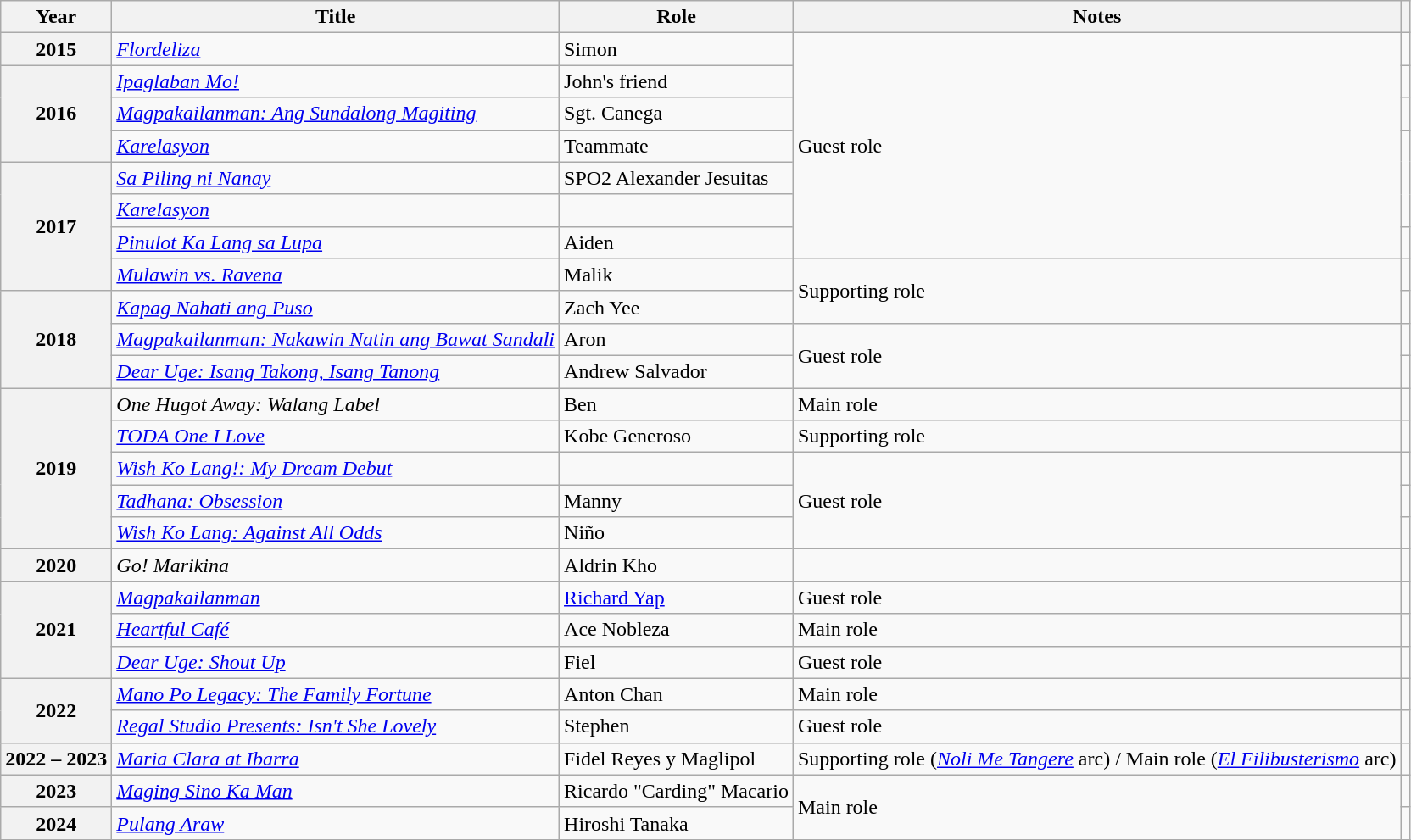<table class="wikitable plainrowheaders sortable">
<tr>
<th scope="col" rowspan="1">Year</th>
<th scope="col" rowspan="1">Title</th>
<th scope="col" rowspan="1">Role</th>
<th scope="col" rowspan="1">Notes</th>
<th scope="col" rowspan="1" class="unsortable"></th>
</tr>
<tr>
<th scope=row>2015</th>
<td><em><a href='#'>Flordeliza</a></em></td>
<td>Simon</td>
<td rowspan="7">Guest role</td>
<td></td>
</tr>
<tr>
<th scope="row" rowspan="3">2016</th>
<td><em><a href='#'>Ipaglaban Mo!</a></em></td>
<td>John's friend</td>
<td></td>
</tr>
<tr>
<td><em><a href='#'>Magpakailanman: Ang Sundalong Magiting</a></em></td>
<td>Sgt. Canega</td>
<td></td>
</tr>
<tr>
<td><em><a href='#'>Karelasyon</a></em></td>
<td>Teammate</td>
<td rowspan="3"></td>
</tr>
<tr>
<th scope="row" rowspan="4">2017</th>
<td><em><a href='#'>Sa Piling ni Nanay</a></em></td>
<td>SPO2 Alexander Jesuitas</td>
</tr>
<tr>
<td><em><a href='#'>Karelasyon</a></em></td>
<td></td>
</tr>
<tr>
<td><em><a href='#'>Pinulot Ka Lang sa Lupa</a></em></td>
<td>Aiden</td>
<td></td>
</tr>
<tr>
<td><em><a href='#'>Mulawin vs. Ravena</a></em></td>
<td>Malik</td>
<td rowspan="2">Supporting role</td>
<td></td>
</tr>
<tr>
<th scope="row" rowspan="3">2018</th>
<td><em><a href='#'>Kapag Nahati ang Puso</a></em></td>
<td>Zach Yee</td>
<td></td>
</tr>
<tr>
<td><em><a href='#'>Magpakailanman: Nakawin Natin ang Bawat Sandali</a></em></td>
<td>Aron</td>
<td rowspan="2">Guest role</td>
<td></td>
</tr>
<tr>
<td><em><a href='#'>Dear Uge: Isang Takong, Isang Tanong</a></em></td>
<td>Andrew Salvador</td>
<td></td>
</tr>
<tr>
<th scope="row" rowspan="5">2019</th>
<td><em>One Hugot Away: Walang Label</em></td>
<td>Ben</td>
<td>Main role</td>
<td></td>
</tr>
<tr>
<td><em><a href='#'>TODA One I Love</a></em></td>
<td>Kobe Generoso</td>
<td>Supporting role</td>
<td></td>
</tr>
<tr>
<td><em><a href='#'>Wish Ko Lang!: My Dream Debut</a></em></td>
<td></td>
<td rowspan="3">Guest role</td>
<td></td>
</tr>
<tr>
<td><em><a href='#'>Tadhana: Obsession</a></em></td>
<td>Manny</td>
<td></td>
</tr>
<tr>
<td><em><a href='#'>Wish Ko Lang: Against All Odds</a></em></td>
<td>Niño</td>
<td></td>
</tr>
<tr>
<th scope="row">2020</th>
<td><em>Go! Marikina</em></td>
<td>Aldrin Kho</td>
<td></td>
<td></td>
</tr>
<tr>
<th scope="row" rowspan="3">2021</th>
<td><em><a href='#'>Magpakailanman</a></em></td>
<td><a href='#'>Richard Yap</a></td>
<td>Guest role</td>
<td></td>
</tr>
<tr>
<td><em><a href='#'>Heartful Café</a></em></td>
<td>Ace Nobleza</td>
<td>Main role</td>
<td></td>
</tr>
<tr>
<td><em><a href='#'>Dear Uge: Shout Up</a></em></td>
<td>Fiel</td>
<td>Guest role</td>
<td></td>
</tr>
<tr>
<th rowspan="2" scope="row">2022</th>
<td><em><a href='#'>Mano Po Legacy: The Family Fortune</a></em></td>
<td>Anton Chan</td>
<td>Main role</td>
<td></td>
</tr>
<tr>
<td><a href='#'><em>Regal Studio Presents: Isn't She Lovely</em></a></td>
<td>Stephen</td>
<td>Guest role</td>
<td></td>
</tr>
<tr>
<th scope="row">2022 – 2023</th>
<td><em><a href='#'>Maria Clara at Ibarra</a></em></td>
<td>Fidel Reyes y Maglipol</td>
<td>Supporting role (<em><a href='#'>Noli Me Tangere</a></em> arc) / Main role (<em><a href='#'>El Filibusterismo</a></em> arc)</td>
<td></td>
</tr>
<tr>
<th scope=row>2023</th>
<td><em><a href='#'>Maging Sino Ka Man</a></em></td>
<td>Ricardo "Carding" Macario</td>
<td rowspan="2">Main role</td>
<td></td>
</tr>
<tr>
<th scope=row>2024</th>
<td><em><a href='#'>Pulang Araw</a></em></td>
<td>Hiroshi Tanaka</td>
<td></td>
</tr>
<tr>
</tr>
</table>
